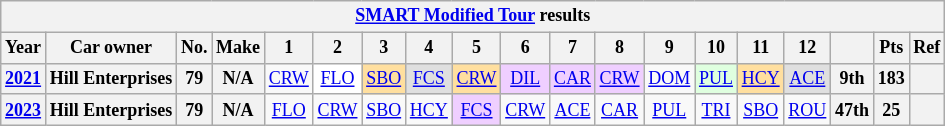<table class="wikitable" style="text-align:center; font-size:75%">
<tr>
<th colspan=38><a href='#'>SMART Modified Tour</a> results</th>
</tr>
<tr>
<th>Year</th>
<th>Car owner</th>
<th>No.</th>
<th>Make</th>
<th>1</th>
<th>2</th>
<th>3</th>
<th>4</th>
<th>5</th>
<th>6</th>
<th>7</th>
<th>8</th>
<th>9</th>
<th>10</th>
<th>11</th>
<th>12</th>
<th></th>
<th>Pts</th>
<th>Ref</th>
</tr>
<tr>
<th><a href='#'>2021</a></th>
<th>Hill Enterprises</th>
<th>79</th>
<th>N/A</th>
<td><a href='#'>CRW</a></td>
<td style="background:#FFFFFF;"><a href='#'>FLO</a><br></td>
<td style="background:#FFDF9F;"><a href='#'>SBO</a><br></td>
<td style="background:#DFDFDF;"><a href='#'>FCS</a><br></td>
<td style="background:#FFDF9F;"><a href='#'>CRW</a><br></td>
<td style="background:#EFCFFF;"><a href='#'>DIL</a><br></td>
<td style="background:#EFCFFF;"><a href='#'>CAR</a><br></td>
<td style="background:#EFCFFF;"><a href='#'>CRW</a><br></td>
<td><a href='#'>DOM</a></td>
<td style="background:#DFFFDF;"><a href='#'>PUL</a><br></td>
<td style="background:#FFDF9F;"><a href='#'>HCY</a><br></td>
<td style="background:#DFDFDF;"><a href='#'>ACE</a><br></td>
<th>9th</th>
<th>183</th>
<th></th>
</tr>
<tr>
<th><a href='#'>2023</a></th>
<th>Hill Enterprises</th>
<th>79</th>
<th>N/A</th>
<td><a href='#'>FLO</a></td>
<td><a href='#'>CRW</a></td>
<td><a href='#'>SBO</a></td>
<td><a href='#'>HCY</a></td>
<td style="background:#EFCFFF;"><a href='#'>FCS</a><br></td>
<td><a href='#'>CRW</a></td>
<td><a href='#'>ACE</a></td>
<td><a href='#'>CAR</a></td>
<td><a href='#'>PUL</a></td>
<td><a href='#'>TRI</a></td>
<td><a href='#'>SBO</a></td>
<td><a href='#'>ROU</a></td>
<th>47th</th>
<th>25</th>
<th></th>
</tr>
</table>
